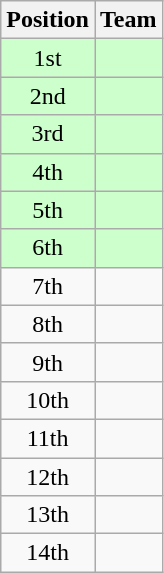<table class="wikitable">
<tr>
<th>Position</th>
<th>Team</th>
</tr>
<tr style="background:#cfc">
<td style="text-align:center">1st</td>
<td></td>
</tr>
<tr style="background:#cfc">
<td style="text-align:center">2nd</td>
<td></td>
</tr>
<tr style="background:#cfc">
<td style="text-align:center">3rd</td>
<td></td>
</tr>
<tr style="background:#cfc">
<td style="text-align:center">4th</td>
<td></td>
</tr>
<tr style="background:#cfc">
<td style="text-align:center">5th</td>
<td></td>
</tr>
<tr style="background:#cfc">
<td style="text-align:center">6th</td>
<td></td>
</tr>
<tr>
<td style="text-align:center">7th</td>
<td></td>
</tr>
<tr>
<td style="text-align:center">8th</td>
<td></td>
</tr>
<tr>
<td style="text-align:center">9th</td>
<td></td>
</tr>
<tr>
<td style="text-align:center">10th</td>
<td></td>
</tr>
<tr>
<td style="text-align:center">11th</td>
<td></td>
</tr>
<tr>
<td style="text-align:center">12th</td>
<td></td>
</tr>
<tr>
<td style="text-align:center">13th</td>
<td></td>
</tr>
<tr>
<td style="text-align:center">14th</td>
<td></td>
</tr>
</table>
